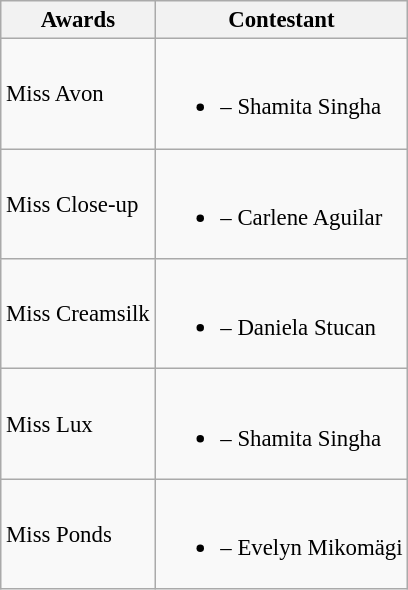<table class="wikitable sortable" style="font-size:95%;">
<tr>
<th>Awards</th>
<th>Contestant</th>
</tr>
<tr>
<td>Miss Avon</td>
<td><br><ul><li> – Shamita Singha</li></ul></td>
</tr>
<tr>
<td>Miss Close-up</td>
<td><br><ul><li> – Carlene Aguilar</li></ul></td>
</tr>
<tr>
<td>Miss Creamsilk</td>
<td><br><ul><li> – Daniela Stucan</li></ul></td>
</tr>
<tr>
<td>Miss Lux</td>
<td><br><ul><li> – Shamita Singha</li></ul></td>
</tr>
<tr>
<td>Miss Ponds</td>
<td><br><ul><li> – Evelyn Mikomägi</li></ul></td>
</tr>
</table>
